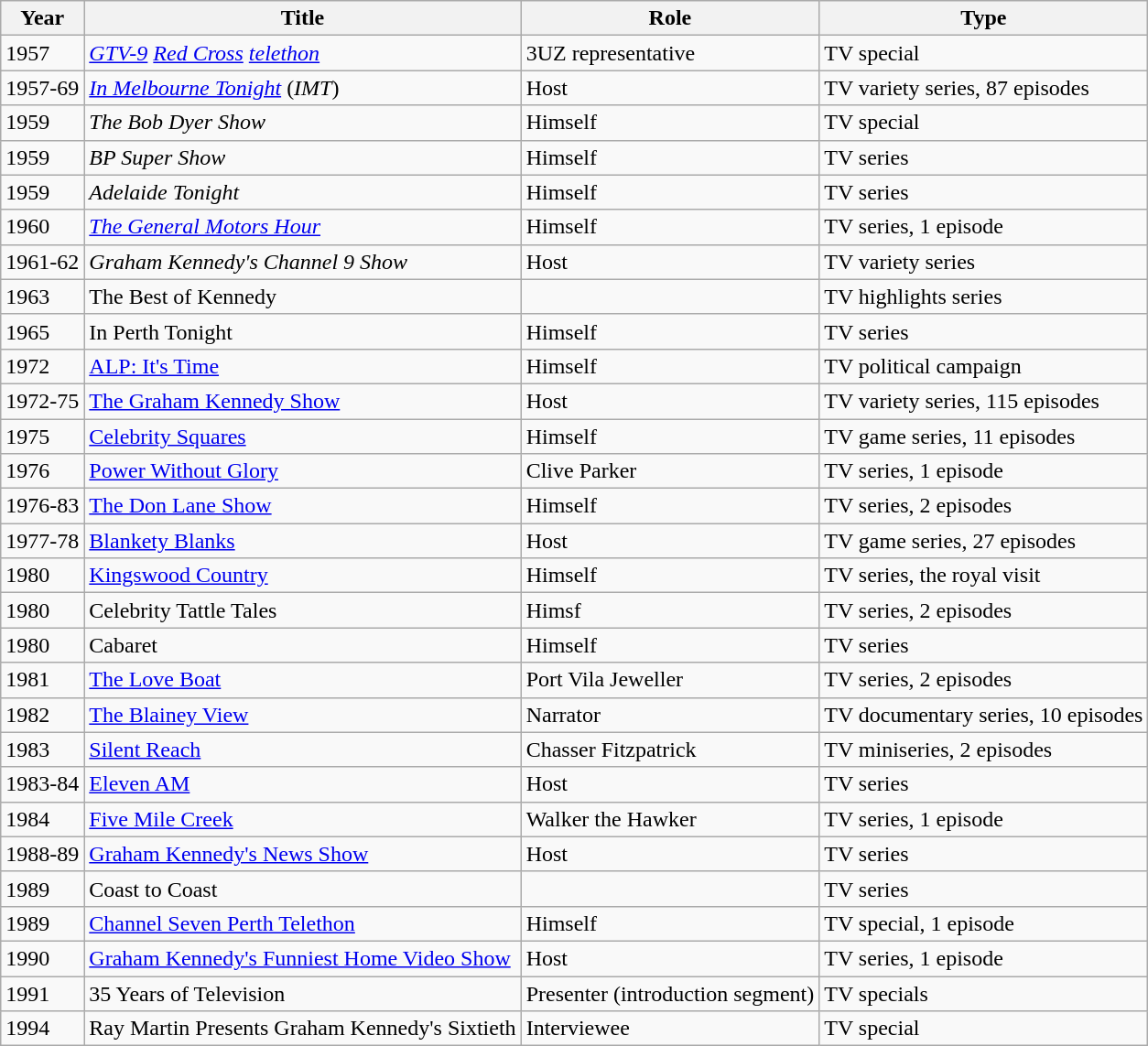<table class="wikitable">
<tr>
<th>Year</th>
<th>Title</th>
<th>Role</th>
<th>Type</th>
</tr>
<tr>
<td>1957</td>
<td><em><a href='#'>GTV-9</a> <a href='#'>Red Cross</a> <a href='#'>telethon</a></em></td>
<td>3UZ representative</td>
<td>TV special</td>
</tr>
<tr>
<td>1957-69</td>
<td><em><a href='#'>In Melbourne Tonight</a></em> (<em>IMT</em>)</td>
<td>Host</td>
<td>TV variety series, 87 episodes</td>
</tr>
<tr>
<td>1959</td>
<td><em>The Bob Dyer Show</em></td>
<td>Himself</td>
<td>TV special</td>
</tr>
<tr>
<td>1959</td>
<td><em>BP Super Show</em></td>
<td>Himself</td>
<td>TV series</td>
</tr>
<tr>
<td>1959</td>
<td><em>Adelaide Tonight</em></td>
<td>Himself</td>
<td>TV series</td>
</tr>
<tr>
<td>1960</td>
<td><em><a href='#'>The General Motors Hour</a></em></td>
<td>Himself</td>
<td>TV series, 1 episode</td>
</tr>
<tr>
<td>1961-62</td>
<td><em>Graham Kennedy's Channel 9 Show<strong></td>
<td>Host</td>
<td>TV variety series</td>
</tr>
<tr>
<td>1963</td>
<td></em>The Best of Kennedy<em></td>
<td></td>
<td>TV highlights series</td>
</tr>
<tr>
<td>1965</td>
<td></em>In Perth Tonight<em></td>
<td>Himself</td>
<td>TV series</td>
</tr>
<tr>
<td>1972</td>
<td></em><a href='#'>ALP: It's Time</a><em></td>
<td>Himself</td>
<td>TV political campaign</td>
</tr>
<tr>
<td>1972-75</td>
<td></em><a href='#'>The Graham Kennedy Show</a><em></td>
<td>Host</td>
<td>TV variety series, 115 episodes</td>
</tr>
<tr>
<td>1975</td>
<td></em><a href='#'>Celebrity Squares</a><em></td>
<td>Himself</td>
<td>TV game series, 11 episodes</td>
</tr>
<tr>
<td>1976</td>
<td></em><a href='#'>Power Without Glory</a><em></td>
<td>Clive Parker</td>
<td>TV series, 1 episode</td>
</tr>
<tr>
<td>1976-83</td>
<td></em><a href='#'>The Don Lane Show</a><em></td>
<td>Himself</td>
<td>TV series, 2 episodes</td>
</tr>
<tr>
<td>1977-78</td>
<td></em><a href='#'>Blankety Blanks</a><em></td>
<td>Host</td>
<td>TV game series, 27 episodes</td>
</tr>
<tr>
<td>1980</td>
<td></em><a href='#'>Kingswood Country</a><em></td>
<td>Himself</td>
<td>TV series, the royal visit</td>
</tr>
<tr>
<td>1980</td>
<td></em>Celebrity Tattle Tales<em></td>
<td>Himsf</td>
<td>TV series, 2 episodes</td>
</tr>
<tr>
<td>1980</td>
<td></em>Cabaret<em></td>
<td>Himself</td>
<td>TV series</td>
</tr>
<tr>
<td>1981</td>
<td></em><a href='#'>The Love Boat</a><em></td>
<td>Port Vila Jeweller</td>
<td>TV series, 2 episodes</td>
</tr>
<tr>
<td>1982</td>
<td></em><a href='#'>The Blainey View</a><em></td>
<td>Narrator</td>
<td>TV documentary series, 10 episodes</td>
</tr>
<tr>
<td>1983</td>
<td></em><a href='#'>Silent Reach</a><em></td>
<td>Chasser Fitzpatrick</td>
<td>TV miniseries, 2 episodes</td>
</tr>
<tr>
<td>1983-84</td>
<td></em><a href='#'>Eleven AM</a><em></td>
<td>Host</td>
<td>TV series</td>
</tr>
<tr>
<td>1984</td>
<td></em><a href='#'>Five Mile Creek</a><em></td>
<td>Walker the Hawker</td>
<td>TV series, 1 episode</td>
</tr>
<tr>
<td>1988-89</td>
<td></em><a href='#'>Graham Kennedy's News Show</a><em></td>
<td>Host</td>
<td>TV series</td>
</tr>
<tr>
<td>1989</td>
<td></em>Coast to Coast<em></td>
<td></td>
<td>TV series</td>
</tr>
<tr>
<td>1989</td>
<td></em><a href='#'>Channel Seven Perth Telethon</a><em></td>
<td>Himself</td>
<td>TV special, 1 episode</td>
</tr>
<tr>
<td>1990</td>
<td></em><a href='#'>Graham Kennedy's Funniest Home Video Show</a><em></td>
<td>Host</td>
<td>TV series, 1 episode</td>
</tr>
<tr>
<td>1991</td>
<td></em>35 Years of Television<em></td>
<td>Presenter (introduction segment)</td>
<td>TV specials</td>
</tr>
<tr>
<td>1994</td>
<td></em>Ray Martin Presents Graham Kennedy's Sixtieth<em></td>
<td>Interviewee</td>
<td>TV special</td>
</tr>
</table>
